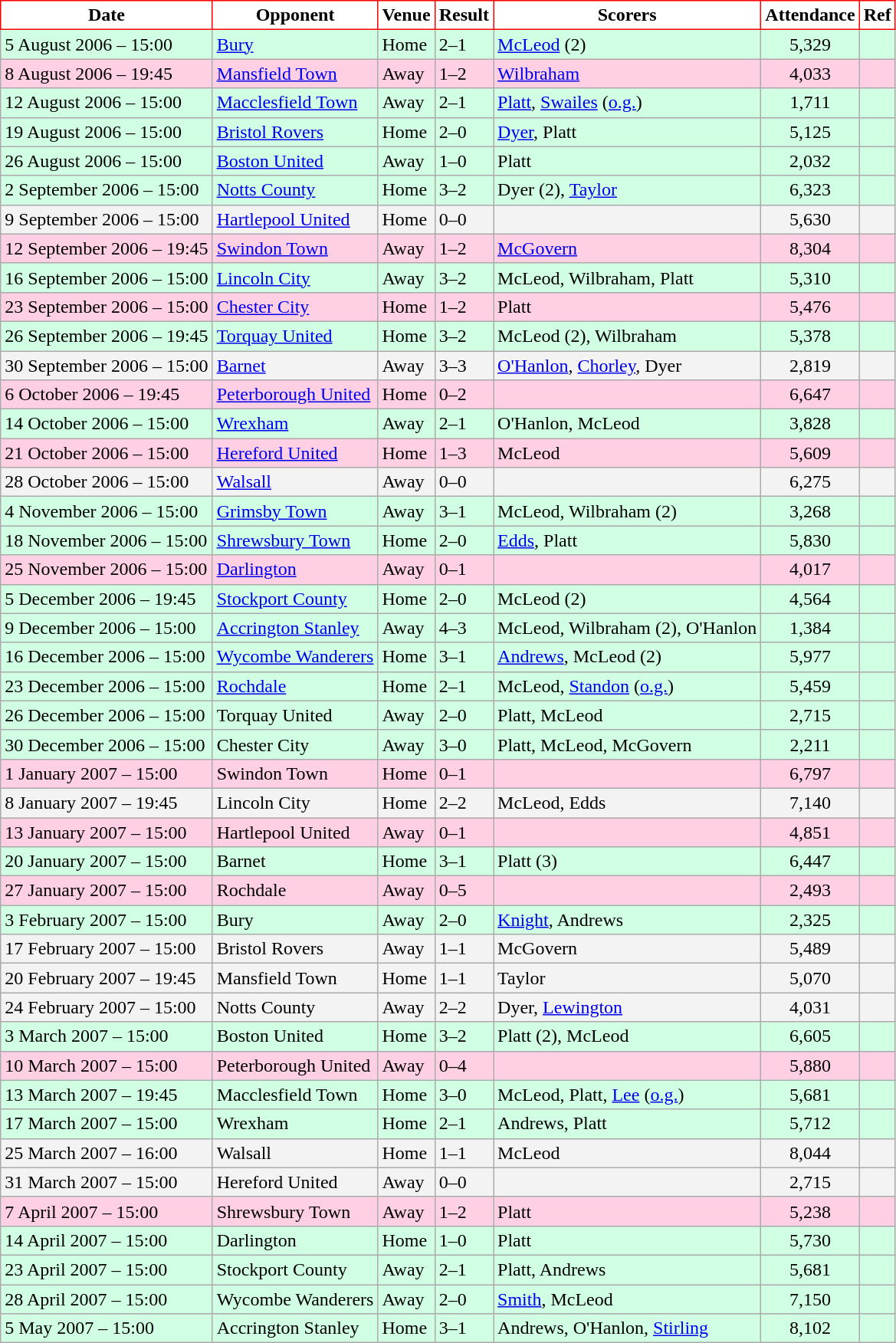<table class="wikitable">
<tr>
<th style="background:#FFFFFF; color:black; border:1px solid red;">Date</th>
<th style="background:#FFFFFF; color:black; border:1px solid red;">Opponent</th>
<th style="background:#FFFFFF; color:black; border:1px solid red;">Venue</th>
<th style="background:#FFFFFF; color:black; border:1px solid red;">Result</th>
<th style="background:#FFFFFF; color:black; border:1px solid red;">Scorers</th>
<th style="background:#FFFFFF; color:black; border:1px solid red;">Attendance</th>
<th style="background:#FFFFFF; color:black; border:1px solid red;">Ref</th>
</tr>
<tr bgcolor = "#d0ffe3">
<td>5 August 2006 – 15:00</td>
<td><a href='#'>Bury</a></td>
<td>Home</td>
<td>2–1</td>
<td><a href='#'>McLeod</a> (2)</td>
<td align="center">5,329</td>
<td></td>
</tr>
<tr bgcolor = "#ffd0e3">
<td>8 August 2006 – 19:45</td>
<td><a href='#'>Mansfield Town</a></td>
<td>Away</td>
<td>1–2</td>
<td><a href='#'>Wilbraham</a></td>
<td align="center">4,033</td>
<td></td>
</tr>
<tr bgcolor = "#d0ffe3">
<td>12 August 2006 – 15:00</td>
<td><a href='#'>Macclesfield Town</a></td>
<td>Away</td>
<td>2–1</td>
<td><a href='#'>Platt</a>, <a href='#'>Swailes</a> (<a href='#'>o.g.</a>)</td>
<td align="center">1,711</td>
<td></td>
</tr>
<tr bgcolor = "#d0ffe3">
<td>19 August 2006 – 15:00</td>
<td><a href='#'>Bristol Rovers</a></td>
<td>Home</td>
<td>2–0</td>
<td><a href='#'>Dyer</a>, Platt</td>
<td align="center">5,125</td>
<td></td>
</tr>
<tr bgcolor = "#d0ffe3">
<td>26 August 2006 – 15:00</td>
<td><a href='#'>Boston United</a></td>
<td>Away</td>
<td>1–0</td>
<td>Platt</td>
<td align="center">2,032</td>
<td></td>
</tr>
<tr bgcolor = "#d0ffe3">
<td>2 September 2006 – 15:00</td>
<td><a href='#'>Notts County</a></td>
<td>Home</td>
<td>3–2</td>
<td>Dyer (2), <a href='#'>Taylor</a></td>
<td align="center">6,323</td>
<td></td>
</tr>
<tr bgcolor = "#f3f3f3">
<td>9 September 2006 – 15:00</td>
<td><a href='#'>Hartlepool United</a></td>
<td>Home</td>
<td>0–0</td>
<td></td>
<td align="center">5,630</td>
<td></td>
</tr>
<tr bgcolor = "#ffd0e3">
<td>12 September 2006 – 19:45</td>
<td><a href='#'>Swindon Town</a></td>
<td>Away</td>
<td>1–2</td>
<td><a href='#'>McGovern</a></td>
<td align="center">8,304</td>
<td></td>
</tr>
<tr bgcolor = "#d0ffe3">
<td>16 September 2006 – 15:00</td>
<td><a href='#'>Lincoln City</a></td>
<td>Away</td>
<td>3–2</td>
<td>McLeod, Wilbraham, Platt</td>
<td align="center">5,310</td>
<td></td>
</tr>
<tr bgcolor = "#ffd0e3">
<td>23 September 2006 – 15:00</td>
<td><a href='#'>Chester City</a></td>
<td>Home</td>
<td>1–2</td>
<td>Platt</td>
<td align="center">5,476</td>
<td></td>
</tr>
<tr bgcolor = "#d0ffe3">
<td>26 September 2006 – 19:45</td>
<td><a href='#'>Torquay United</a></td>
<td>Home</td>
<td>3–2</td>
<td>McLeod (2), Wilbraham</td>
<td align="center">5,378</td>
<td></td>
</tr>
<tr bgcolor = "#f3f3f3">
<td>30 September 2006 – 15:00</td>
<td><a href='#'>Barnet</a></td>
<td>Away</td>
<td>3–3</td>
<td><a href='#'>O'Hanlon</a>, <a href='#'>Chorley</a>, Dyer</td>
<td align="center">2,819</td>
<td></td>
</tr>
<tr bgcolor = "#ffd0e3">
<td>6 October 2006 – 19:45</td>
<td><a href='#'>Peterborough United</a></td>
<td>Home</td>
<td>0–2</td>
<td></td>
<td align="center">6,647</td>
<td></td>
</tr>
<tr bgcolor = "#d0ffe3">
<td>14 October 2006 – 15:00</td>
<td><a href='#'>Wrexham</a></td>
<td>Away</td>
<td>2–1</td>
<td>O'Hanlon, McLeod</td>
<td align="center">3,828</td>
<td></td>
</tr>
<tr bgcolor = "#ffd0e3">
<td>21 October 2006 – 15:00</td>
<td><a href='#'>Hereford United</a></td>
<td>Home</td>
<td>1–3</td>
<td>McLeod</td>
<td align="center">5,609</td>
<td></td>
</tr>
<tr bgcolor = "#f3f3f3">
<td>28 October 2006 – 15:00</td>
<td><a href='#'>Walsall</a></td>
<td>Away</td>
<td>0–0</td>
<td></td>
<td align="center">6,275</td>
<td></td>
</tr>
<tr bgcolor = "#d0ffe3">
<td>4 November 2006 – 15:00</td>
<td><a href='#'>Grimsby Town</a></td>
<td>Away</td>
<td>3–1</td>
<td>McLeod, Wilbraham (2)</td>
<td align="center">3,268</td>
<td></td>
</tr>
<tr bgcolor = "#d0ffe3">
<td>18 November 2006 – 15:00</td>
<td><a href='#'>Shrewsbury Town</a></td>
<td>Home</td>
<td>2–0</td>
<td><a href='#'>Edds</a>, Platt</td>
<td align="center">5,830</td>
<td></td>
</tr>
<tr bgcolor = "#ffd0e3">
<td>25 November 2006 – 15:00</td>
<td><a href='#'>Darlington</a></td>
<td>Away</td>
<td>0–1</td>
<td></td>
<td align="center">4,017</td>
<td></td>
</tr>
<tr bgcolor = "#d0ffe3">
<td>5 December 2006 – 19:45</td>
<td><a href='#'>Stockport County</a></td>
<td>Home</td>
<td>2–0</td>
<td>McLeod (2)</td>
<td align="center">4,564</td>
<td></td>
</tr>
<tr bgcolor = "#d0ffe3">
<td>9 December 2006 – 15:00</td>
<td><a href='#'>Accrington Stanley</a></td>
<td>Away</td>
<td>4–3</td>
<td>McLeod, Wilbraham (2), O'Hanlon</td>
<td align="center">1,384</td>
<td></td>
</tr>
<tr bgcolor = "#d0ffe3">
<td>16 December 2006 – 15:00</td>
<td><a href='#'>Wycombe Wanderers</a></td>
<td>Home</td>
<td>3–1</td>
<td><a href='#'>Andrews</a>, McLeod (2)</td>
<td align="center">5,977</td>
<td></td>
</tr>
<tr bgcolor = "#d0ffe3">
<td>23 December 2006 – 15:00</td>
<td><a href='#'>Rochdale</a></td>
<td>Home</td>
<td>2–1</td>
<td>McLeod, <a href='#'>Standon</a> (<a href='#'>o.g.</a>)</td>
<td align="center">5,459</td>
<td></td>
</tr>
<tr bgcolor = "#d0ffe3">
<td>26 December 2006 – 15:00</td>
<td>Torquay United</td>
<td>Away</td>
<td>2–0</td>
<td>Platt, McLeod</td>
<td align="center">2,715</td>
<td></td>
</tr>
<tr bgcolor = "#d0ffe3">
<td>30 December 2006 – 15:00</td>
<td>Chester City</td>
<td>Away</td>
<td>3–0</td>
<td>Platt, McLeod, McGovern</td>
<td align="center">2,211</td>
<td></td>
</tr>
<tr bgcolor = "#ffd0e3">
<td>1 January 2007 – 15:00</td>
<td>Swindon Town</td>
<td>Home</td>
<td>0–1</td>
<td></td>
<td align="center">6,797</td>
<td></td>
</tr>
<tr bgcolor = "#f3f3f3">
<td>8 January 2007 – 19:45</td>
<td>Lincoln City</td>
<td>Home</td>
<td>2–2</td>
<td>McLeod, Edds</td>
<td align="center">7,140</td>
<td></td>
</tr>
<tr bgcolor = "#ffd0e3">
<td>13 January 2007 – 15:00</td>
<td>Hartlepool United</td>
<td>Away</td>
<td>0–1</td>
<td></td>
<td align="center">4,851</td>
<td></td>
</tr>
<tr bgcolor = "#d0ffe3">
<td>20 January 2007 – 15:00</td>
<td>Barnet</td>
<td>Home</td>
<td>3–1</td>
<td>Platt (3)</td>
<td align="center">6,447</td>
<td></td>
</tr>
<tr bgcolor = "#ffd0e3">
<td>27 January 2007 – 15:00</td>
<td>Rochdale</td>
<td>Away</td>
<td>0–5</td>
<td></td>
<td align="center">2,493</td>
<td></td>
</tr>
<tr bgcolor = "#d0ffe3">
<td>3 February 2007 – 15:00</td>
<td>Bury</td>
<td>Away</td>
<td>2–0</td>
<td><a href='#'>Knight</a>, Andrews</td>
<td align="center">2,325</td>
<td></td>
</tr>
<tr bgcolor = "#f3f3f3">
<td>17 February 2007 – 15:00</td>
<td>Bristol Rovers</td>
<td>Away</td>
<td>1–1</td>
<td>McGovern</td>
<td align="center">5,489</td>
<td></td>
</tr>
<tr bgcolor = "#f3f3f3">
<td>20 February 2007 – 19:45</td>
<td>Mansfield Town</td>
<td>Home</td>
<td>1–1</td>
<td>Taylor</td>
<td align="center">5,070</td>
<td></td>
</tr>
<tr bgcolor = "#f3f3f3">
<td>24 February 2007 – 15:00</td>
<td>Notts County</td>
<td>Away</td>
<td>2–2</td>
<td>Dyer, <a href='#'>Lewington</a></td>
<td align="center">4,031</td>
<td></td>
</tr>
<tr bgcolor = "#d0ffe3">
<td>3 March 2007 – 15:00</td>
<td>Boston United</td>
<td>Home</td>
<td>3–2</td>
<td>Platt (2), McLeod</td>
<td align="center">6,605</td>
<td></td>
</tr>
<tr bgcolor = "#ffd0e3">
<td>10 March 2007 – 15:00</td>
<td>Peterborough United</td>
<td>Away</td>
<td>0–4</td>
<td></td>
<td align="center">5,880</td>
<td></td>
</tr>
<tr bgcolor = "#d0ffe3">
<td>13 March 2007 – 19:45</td>
<td>Macclesfield Town</td>
<td>Home</td>
<td>3–0</td>
<td>McLeod, Platt, <a href='#'>Lee</a> (<a href='#'>o.g.</a>)</td>
<td align="center">5,681</td>
<td></td>
</tr>
<tr bgcolor = "#d0ffe3">
<td>17 March 2007 – 15:00</td>
<td>Wrexham</td>
<td>Home</td>
<td>2–1</td>
<td>Andrews, Platt</td>
<td align="center">5,712</td>
<td></td>
</tr>
<tr bgcolor = "#f3f3f3">
<td>25 March 2007 – 16:00</td>
<td>Walsall</td>
<td>Home</td>
<td>1–1</td>
<td>McLeod</td>
<td align="center">8,044</td>
<td></td>
</tr>
<tr bgcolor = "#f3f3f3">
<td>31 March 2007 – 15:00</td>
<td>Hereford United</td>
<td>Away</td>
<td>0–0</td>
<td></td>
<td align="center">2,715</td>
<td></td>
</tr>
<tr bgcolor = "#ffd0e3">
<td>7 April 2007 – 15:00</td>
<td>Shrewsbury Town</td>
<td>Away</td>
<td>1–2</td>
<td>Platt</td>
<td align="center">5,238</td>
<td></td>
</tr>
<tr bgcolor = "#d0ffe3">
<td>14 April 2007 – 15:00</td>
<td>Darlington</td>
<td>Home</td>
<td>1–0</td>
<td>Platt</td>
<td align="center">5,730</td>
<td></td>
</tr>
<tr bgcolor = "#d0ffe3">
<td>23 April 2007 – 15:00</td>
<td>Stockport County</td>
<td>Away</td>
<td>2–1</td>
<td>Platt, Andrews</td>
<td align="center">5,681</td>
<td></td>
</tr>
<tr bgcolor = "#d0ffe3">
<td>28 April 2007 – 15:00</td>
<td>Wycombe Wanderers</td>
<td>Away</td>
<td>2–0</td>
<td><a href='#'>Smith</a>, McLeod</td>
<td align="center">7,150</td>
<td></td>
</tr>
<tr bgcolor = "#d0ffe3">
<td>5 May 2007 – 15:00</td>
<td>Accrington Stanley</td>
<td>Home</td>
<td>3–1</td>
<td>Andrews, O'Hanlon, <a href='#'>Stirling</a></td>
<td align="center">8,102</td>
<td></td>
</tr>
</table>
